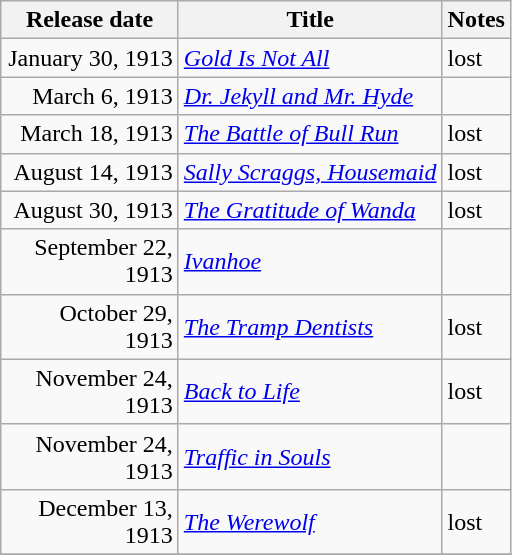<table class="wikitable sortable">
<tr>
<th style="width:111px;">Release date</th>
<th>Title</th>
<th>Notes</th>
</tr>
<tr>
<td style="text-align:right;">January 30, 1913</td>
<td><em><a href='#'>Gold Is Not All</a></em></td>
<td>lost</td>
</tr>
<tr>
<td style="text-align:right;">March 6, 1913</td>
<td><em><a href='#'>Dr. Jekyll and Mr. Hyde</a></em></td>
<td></td>
</tr>
<tr>
<td style=text-align:right;>March 18, 1913</td>
<td><em><a href='#'>The Battle of Bull Run</a></em></td>
<td>lost</td>
</tr>
<tr>
<td style="text-align:right;">August 14, 1913</td>
<td><em><a href='#'>Sally Scraggs, Housemaid</a></em></td>
<td>lost </td>
</tr>
<tr>
<td style="text-align:right;">August 30, 1913</td>
<td><em><a href='#'>The Gratitude of Wanda</a></em></td>
<td>lost</td>
</tr>
<tr>
<td style="text-align:right;">September 22, 1913</td>
<td><em><a href='#'>Ivanhoe</a></em></td>
<td></td>
</tr>
<tr>
<td style="text-align:right;">October 29, 1913</td>
<td><em><a href='#'>The Tramp Dentists</a></em></td>
<td>lost</td>
</tr>
<tr>
<td style="text-align:right;">November 24, 1913</td>
<td><em><a href='#'>Back to Life</a></em></td>
<td>lost</td>
</tr>
<tr>
<td style="text-align:right;">November 24, 1913</td>
<td><em><a href='#'>Traffic in Souls</a></em></td>
<td></td>
</tr>
<tr>
<td style="text-align:right;">December 13, 1913</td>
<td><em><a href='#'>The Werewolf</a></em></td>
<td>lost</td>
</tr>
<tr>
</tr>
</table>
